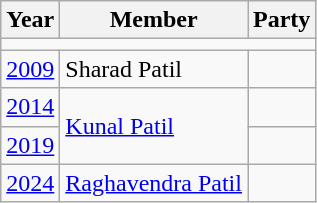<table class="wikitable">
<tr>
<th>Year</th>
<th>Member</th>
<th colspan="2">Party</th>
</tr>
<tr>
<td colspan="4"></td>
</tr>
<tr>
<td><a href='#'>2009</a></td>
<td>Sharad Patil</td>
<td></td>
</tr>
<tr>
<td><a href='#'>2014</a></td>
<td rowspan="2"><a href='#'>Kunal Patil</a></td>
<td></td>
</tr>
<tr>
<td><a href='#'>2019</a></td>
</tr>
<tr>
<td><a href='#'>2024</a></td>
<td><a href='#'>Raghavendra Patil</a></td>
<td></td>
</tr>
</table>
